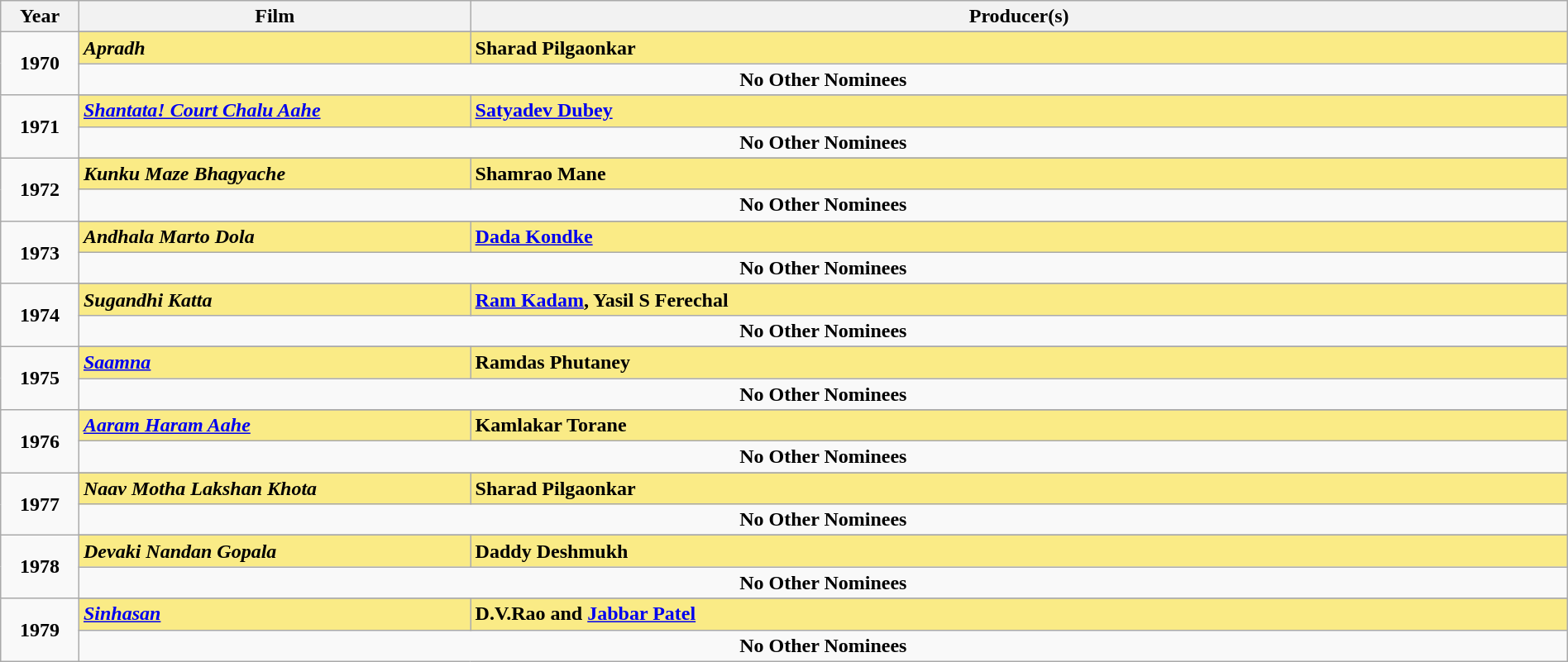<table class="wikitable" style="width:100%">
<tr>
<th width="5%">Year</th>
<th width="25%">Film</th>
<th width="70%">Producer(s)</th>
</tr>
<tr>
<td rowspan="3" style="text-align:center"><strong>1970</strong></td>
</tr>
<tr style="background:#FAEB86">
<td><strong><em>Apradh</em></strong></td>
<td><strong>Sharad Pilgaonkar</strong></td>
</tr>
<tr>
<td colspan="2" style="text-align:center"><strong>No Other Nominees</strong></td>
</tr>
<tr>
<td rowspan="3" style="text-align:center"><strong>1971</strong></td>
</tr>
<tr style="background:#FAEB86">
<td><strong><em><a href='#'>Shantata! Court Chalu Aahe</a></em></strong></td>
<td><strong><a href='#'>Satyadev Dubey</a></strong></td>
</tr>
<tr>
<td colspan="2" style="text-align:center"><strong>No Other Nominees</strong></td>
</tr>
<tr>
<td rowspan="3" style="text-align:center"><strong>1972</strong></td>
</tr>
<tr style="background:#FAEB86">
<td><strong><em>Kunku Maze Bhagyache</em></strong></td>
<td><strong>Shamrao Mane</strong></td>
</tr>
<tr>
<td colspan="2" style="text-align:center"><strong>No Other Nominees</strong></td>
</tr>
<tr>
<td rowspan="3" style="text-align:center"><strong>1973</strong></td>
</tr>
<tr style="background:#FAEB86">
<td><strong><em>Andhala Marto Dola</em></strong></td>
<td><strong><a href='#'>Dada Kondke</a></strong></td>
</tr>
<tr>
<td colspan="2" style="text-align:center"><strong>No Other Nominees</strong></td>
</tr>
<tr>
<td rowspan="3" style="text-align:center"><strong>1974</strong></td>
</tr>
<tr style="background:#FAEB86">
<td><strong><em>Sugandhi Katta</em></strong></td>
<td><strong><a href='#'>Ram Kadam</a>, Yasil S Ferechal </strong></td>
</tr>
<tr>
<td colspan="2" style="text-align:center"><strong>No Other Nominees</strong></td>
</tr>
<tr>
<td rowspan="3" style="text-align:center"><strong>1975</strong></td>
</tr>
<tr style="background:#FAEB86">
<td><strong><em><a href='#'>Saamna</a></em></strong></td>
<td><strong>Ramdas Phutaney</strong></td>
</tr>
<tr>
<td colspan="2" style="text-align:center"><strong>No Other Nominees</strong></td>
</tr>
<tr>
<td rowspan="3" style="text-align:center"><strong>1976</strong></td>
</tr>
<tr style="background:#FAEB86">
<td><strong><em> <a href='#'>Aaram Haram Aahe</a> </em></strong></td>
<td><strong>Kamlakar Torane</strong></td>
</tr>
<tr>
<td colspan="2" style="text-align:center"><strong>No Other Nominees</strong></td>
</tr>
<tr>
<td rowspan="3" style="text-align:center"><strong>1977</strong></td>
</tr>
<tr style="background:#FAEB86">
<td><strong><em>Naav Motha Lakshan Khota </em></strong></td>
<td><strong>Sharad Pilgaonkar</strong></td>
</tr>
<tr>
<td colspan="2" style="text-align:center"><strong>No Other Nominees</strong></td>
</tr>
<tr>
<td rowspan="3" style="text-align:center"><strong>1978</strong></td>
</tr>
<tr style="background:#FAEB86">
<td><strong><em> Devaki Nandan Gopala </em></strong></td>
<td><strong>Daddy Deshmukh</strong></td>
</tr>
<tr>
<td colspan="2" style="text-align:center"><strong>No Other Nominees</strong></td>
</tr>
<tr>
<td rowspan="3" style="text-align:center"><strong>1979</strong></td>
</tr>
<tr style="background:#FAEB86">
<td><strong><em> <a href='#'>Sinhasan</a> </em></strong></td>
<td><strong>D.V.Rao and <a href='#'>Jabbar Patel</a></strong></td>
</tr>
<tr>
<td colspan="2" style="text-align:center"><strong>No Other Nominees</strong></td>
</tr>
</table>
